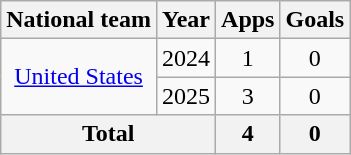<table class="wikitable" style="text-align:center">
<tr>
<th>National team</th>
<th>Year</th>
<th>Apps</th>
<th>Goals</th>
</tr>
<tr>
<td rowspan=2><a href='#'>United States</a></td>
<td>2024</td>
<td>1</td>
<td>0</td>
</tr>
<tr>
<td>2025</td>
<td>3</td>
<td>0</td>
</tr>
<tr>
<th colspan="2">Total</th>
<th>4</th>
<th>0</th>
</tr>
</table>
